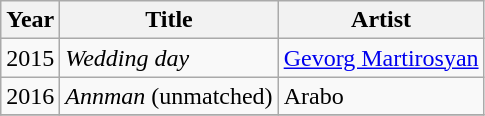<table class="wikitable sortable">
<tr>
<th scope="col">Year</th>
<th scope="col">Title</th>
<th scope="col">Artist</th>
</tr>
<tr>
<td align="center">2015</td>
<td scope="col"><em>Wedding day</em></td>
<td><a href='#'>Gevorg Martirosyan</a></td>
</tr>
<tr>
<td align="center">2016</td>
<td scope="col"><em>Annman</em> (unmatched)</td>
<td>Arabo</td>
</tr>
<tr>
</tr>
</table>
